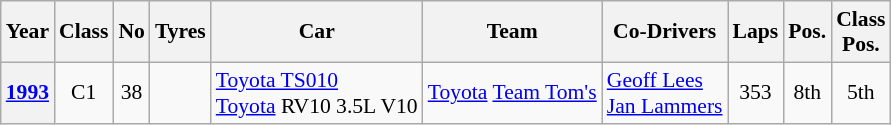<table class="wikitable" style="text-align:center; font-size:90%">
<tr>
<th>Year</th>
<th>Class</th>
<th>No</th>
<th>Tyres</th>
<th>Car</th>
<th>Team</th>
<th>Co-Drivers</th>
<th>Laps</th>
<th>Pos.</th>
<th>Class<br>Pos.</th>
</tr>
<tr>
<th><a href='#'>1993</a></th>
<td>C1</td>
<td>38</td>
<td></td>
<td align="left"><a href='#'>Toyota TS010</a><br><a href='#'>Toyota</a> RV10 3.5L V10</td>
<td align="left"> <a href='#'>Toyota</a> <a href='#'>Team Tom's</a></td>
<td align="left"> <a href='#'>Geoff Lees</a><br> <a href='#'>Jan Lammers</a></td>
<td>353</td>
<td>8th</td>
<td>5th</td>
</tr>
</table>
